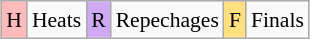<table class="wikitable" style="margin:0.5em auto; font-size:90%; line-height:1.25em; text-align:center;">
<tr>
<td style="background-color:#FFBBBB;">H</td>
<td>Heats</td>
<td style="background-color:#D0A9F5;">R</td>
<td>Repechages</td>
<td style="background-color:#FFDF80;">F</td>
<td>Finals</td>
</tr>
</table>
